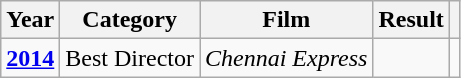<table Class="wikitable">
<tr>
<th>Year</th>
<th>Category</th>
<th>Film</th>
<th>Result</th>
<th></th>
</tr>
<tr>
<td><strong><a href='#'>2014</a></strong></td>
<td>Best Director</td>
<td><em>Chennai Express</em></td>
<td></td>
<td></td>
</tr>
</table>
